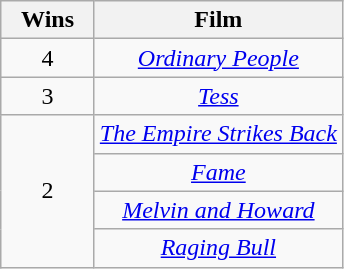<table class="wikitable plainrowheaders" style="text-align: center;">
<tr>
<th scope="col" style="width:55px;">Wins</th>
<th scope="col" style="text-align:center;">Film</th>
</tr>
<tr>
<td scope="row" style="text-align:center">4</td>
<td><em><a href='#'>Ordinary People</a></em></td>
</tr>
<tr>
<td scope="row" style="text-align:center">3</td>
<td><em><a href='#'>Tess</a></em></td>
</tr>
<tr>
<td rowspan="4" scope="row" style="text-align:center">2</td>
<td><em><a href='#'>The Empire Strikes Back</a></em></td>
</tr>
<tr>
<td><em><a href='#'>Fame</a></em></td>
</tr>
<tr>
<td><em><a href='#'>Melvin and Howard</a></em></td>
</tr>
<tr>
<td><em><a href='#'>Raging Bull</a></em></td>
</tr>
</table>
